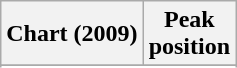<table class="wikitable sortable plainrowheaders" style="text-align:center;">
<tr>
<th scope="col">Chart (2009)</th>
<th scope="col">Peak<br>position</th>
</tr>
<tr>
</tr>
<tr>
</tr>
<tr>
</tr>
<tr>
</tr>
</table>
